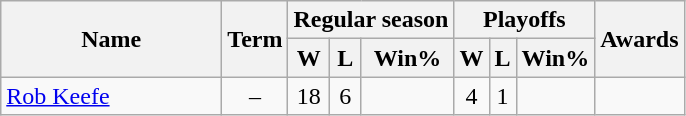<table class="wikitable" style="text-align:center;">
<tr>
<th rowspan="2" style="width:140px;">Name</th>
<th rowspan="2">Term</th>
<th colspan="3">Regular season</th>
<th colspan="3">Playoffs</th>
<th rowspan="2">Awards</th>
</tr>
<tr>
<th>W</th>
<th>L</th>
<th>Win%</th>
<th>W</th>
<th>L</th>
<th>Win%</th>
</tr>
<tr>
<td style="text-align:left;"><a href='#'>Rob Keefe</a></td>
<td>–</td>
<td>18</td>
<td>6</td>
<td></td>
<td>4</td>
<td>1</td>
<td></td>
<td style="text-align:left;"></td>
</tr>
</table>
